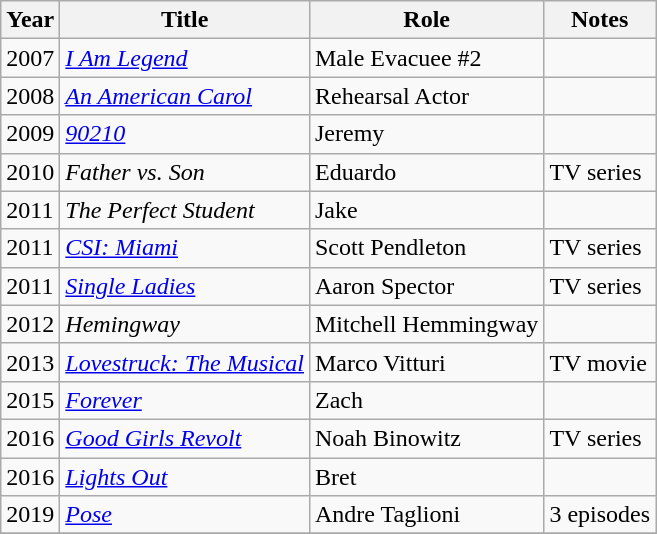<table class="wikitable sortable">
<tr>
<th scope="col">Year</th>
<th scope="col">Title</th>
<th scope="col">Role</th>
<th scope="col" class="unsortable">Notes</th>
</tr>
<tr>
<td>2007</td>
<td><em><a href='#'>I Am Legend</a></em></td>
<td>Male Evacuee #2</td>
<td></td>
</tr>
<tr>
<td>2008</td>
<td><em><a href='#'>An American Carol</a></em></td>
<td>Rehearsal Actor</td>
<td></td>
</tr>
<tr>
<td>2009</td>
<td><em><a href='#'>90210</a></em></td>
<td>Jeremy</td>
<td></td>
</tr>
<tr>
<td>2010</td>
<td><em>Father vs. Son</em></td>
<td>Eduardo</td>
<td>TV series</td>
</tr>
<tr>
<td>2011</td>
<td><em>The Perfect Student</em></td>
<td>Jake</td>
<td></td>
</tr>
<tr>
<td>2011</td>
<td><em><a href='#'>CSI: Miami</a></em></td>
<td>Scott Pendleton</td>
<td>TV series</td>
</tr>
<tr>
<td>2011</td>
<td><em><a href='#'>Single Ladies</a></em></td>
<td>Aaron Spector</td>
<td>TV series</td>
</tr>
<tr>
<td>2012</td>
<td><em>Hemingway</em></td>
<td>Mitchell Hemmingway</td>
<td></td>
</tr>
<tr>
<td>2013</td>
<td><em><a href='#'>Lovestruck: The Musical</a></em></td>
<td>Marco Vitturi</td>
<td>TV movie</td>
</tr>
<tr>
<td>2015</td>
<td><em><a href='#'>Forever</a></em></td>
<td>Zach</td>
<td></td>
</tr>
<tr>
<td>2016</td>
<td><em><a href='#'>Good Girls Revolt</a></em></td>
<td>Noah Binowitz</td>
<td>TV series</td>
</tr>
<tr>
<td>2016</td>
<td><em><a href='#'>Lights Out</a></em></td>
<td>Bret</td>
<td></td>
</tr>
<tr>
<td>2019</td>
<td><em><a href='#'>Pose</a></em></td>
<td>Andre Taglioni</td>
<td>3 episodes</td>
</tr>
<tr>
</tr>
</table>
